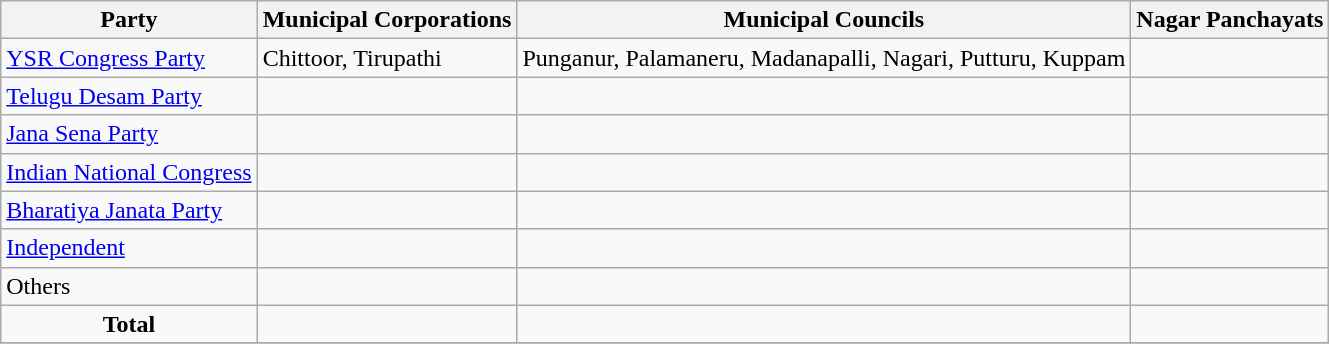<table class="wikitable sortable">
<tr>
<th><strong>Party</strong></th>
<th>Municipal Corporations</th>
<th>Municipal Councils</th>
<th>Nagar Panchayats</th>
</tr>
<tr>
<td><a href='#'>YSR Congress Party</a></td>
<td>Chittoor, Tirupathi</td>
<td>Punganur, Palamaneru, Madanapalli, Nagari, Putturu, Kuppam</td>
<td></td>
</tr>
<tr>
<td><a href='#'>Telugu Desam Party</a></td>
<td></td>
<td></td>
<td></td>
</tr>
<tr>
<td><a href='#'>Jana Sena Party</a></td>
<td></td>
<td></td>
<td></td>
</tr>
<tr>
<td><a href='#'>Indian National Congress</a></td>
<td></td>
<td></td>
<td></td>
</tr>
<tr>
<td><a href='#'>Bharatiya Janata Party</a></td>
<td></td>
<td></td>
<td></td>
</tr>
<tr>
<td><a href='#'>Independent</a></td>
<td></td>
<td></td>
<td></td>
</tr>
<tr>
<td>Others</td>
<td></td>
<td></td>
<td></td>
</tr>
<tr>
<td colspan="1" align="center"><strong>Total</strong></td>
<td></td>
<td></td>
<td></td>
</tr>
<tr>
</tr>
</table>
